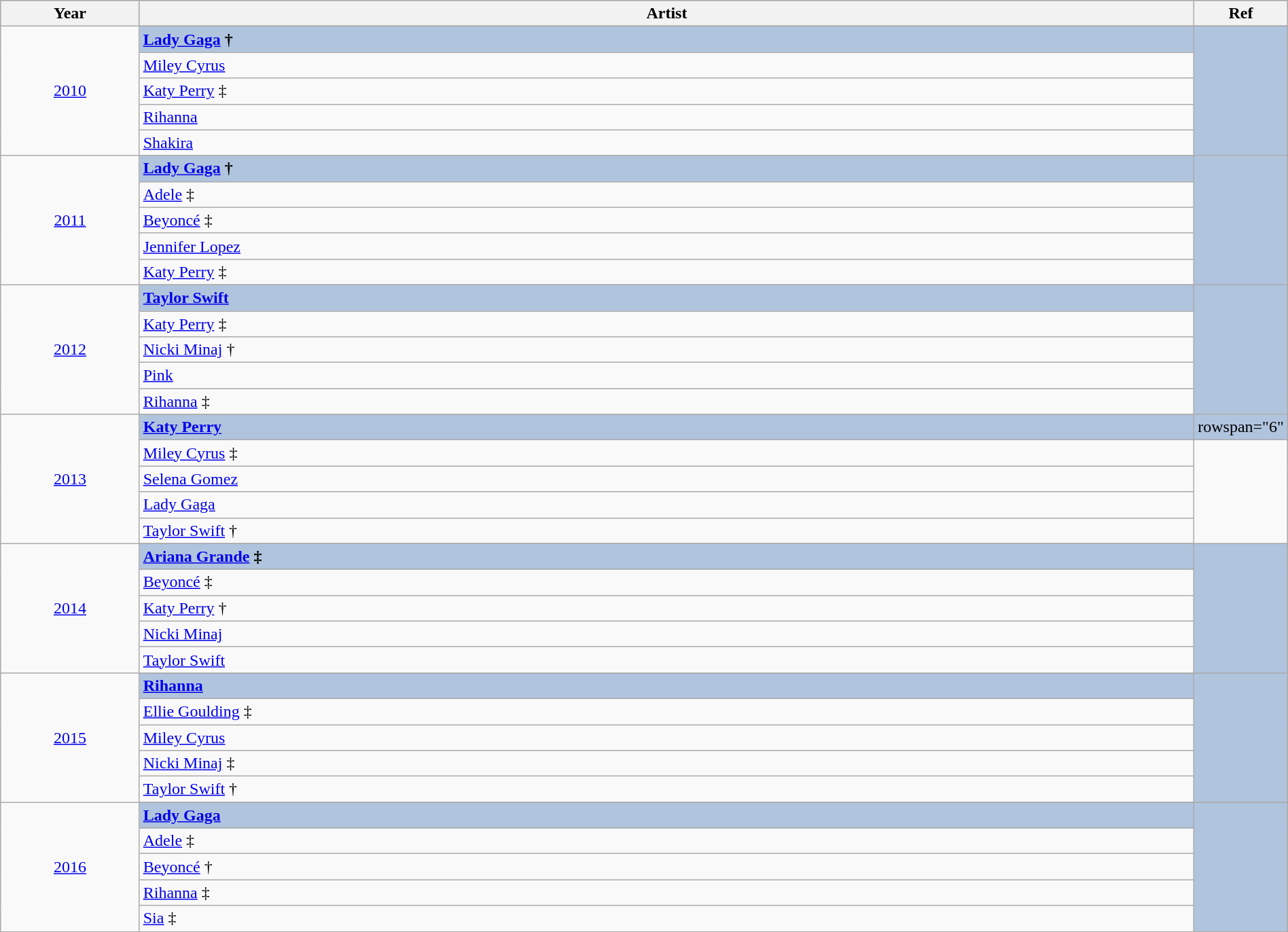<table class="wikitable" style="width:100%;">
<tr style="background:#bebebe;">
<th style="width:11%;">Year</th>
<th style="width:84%;">Artist</th>
<th style="width:5%;">Ref</th>
</tr>
<tr>
<td rowspan="6" align="center"><a href='#'>2010</a></td>
</tr>
<tr style="background:#B0C4DE">
<td><strong><a href='#'>Lady Gaga</a> †</strong></td>
<td rowspan="6" align="center"></td>
</tr>
<tr>
<td><a href='#'>Miley Cyrus</a></td>
</tr>
<tr>
<td><a href='#'>Katy Perry</a> ‡</td>
</tr>
<tr>
<td><a href='#'>Rihanna</a></td>
</tr>
<tr>
<td><a href='#'>Shakira</a></td>
</tr>
<tr>
<td rowspan="6" align="center"><a href='#'>2011</a></td>
</tr>
<tr style="background:#B0C4DE">
<td><strong><a href='#'>Lady Gaga</a> †</strong></td>
<td rowspan="6" align="center"></td>
</tr>
<tr>
<td><a href='#'>Adele</a> ‡</td>
</tr>
<tr>
<td><a href='#'>Beyoncé</a> ‡</td>
</tr>
<tr>
<td><a href='#'>Jennifer Lopez</a></td>
</tr>
<tr>
<td><a href='#'>Katy Perry</a> ‡</td>
</tr>
<tr>
<td rowspan="6" align="center"><a href='#'>2012</a></td>
</tr>
<tr style="background:#B0C4DE">
<td><strong><a href='#'>Taylor Swift</a></strong></td>
<td rowspan="6" align="center"></td>
</tr>
<tr>
<td><a href='#'>Katy Perry</a> ‡</td>
</tr>
<tr>
<td><a href='#'>Nicki Minaj</a> †</td>
</tr>
<tr>
<td><a href='#'>Pink</a></td>
</tr>
<tr>
<td><a href='#'>Rihanna</a> ‡</td>
</tr>
<tr>
<td rowspan="6" align="center"><a href='#'>2013</a></td>
</tr>
<tr style="background:#B0C4DE">
<td><strong><a href='#'>Katy Perry</a></strong></td>
<td>rowspan="6" </td>
</tr>
<tr>
<td><a href='#'>Miley Cyrus</a> ‡</td>
</tr>
<tr>
<td><a href='#'>Selena Gomez</a></td>
</tr>
<tr>
<td><a href='#'>Lady Gaga</a></td>
</tr>
<tr>
<td><a href='#'>Taylor Swift</a> †</td>
</tr>
<tr>
<td rowspan="6" align="center"><a href='#'>2014</a></td>
</tr>
<tr style="background:#B0C4DE">
<td><strong><a href='#'>Ariana Grande</a> ‡</strong></td>
<td rowspan="6" align="center"></td>
</tr>
<tr>
<td><a href='#'>Beyoncé</a> ‡</td>
</tr>
<tr>
<td><a href='#'>Katy Perry</a> †</td>
</tr>
<tr>
<td><a href='#'>Nicki Minaj</a></td>
</tr>
<tr>
<td><a href='#'>Taylor Swift</a></td>
</tr>
<tr>
<td rowspan="6" align="center"><a href='#'>2015</a></td>
</tr>
<tr style="background:#B0C4DE">
<td><strong><a href='#'>Rihanna</a></strong></td>
<td rowspan="5" align="center"></td>
</tr>
<tr>
<td><a href='#'>Ellie Goulding</a> ‡</td>
</tr>
<tr>
<td><a href='#'>Miley Cyrus</a></td>
</tr>
<tr>
<td><a href='#'>Nicki Minaj</a> ‡</td>
</tr>
<tr>
<td><a href='#'>Taylor Swift</a> †</td>
</tr>
<tr>
<td rowspan="6" align="center"><a href='#'>2016</a></td>
</tr>
<tr style="background:#B0C4DE">
<td><strong><a href='#'>Lady Gaga</a></strong></td>
<td rowspan="5" align="center"></td>
</tr>
<tr>
<td><a href='#'>Adele</a> ‡</td>
</tr>
<tr>
<td><a href='#'>Beyoncé</a> †</td>
</tr>
<tr>
<td><a href='#'>Rihanna</a> ‡</td>
</tr>
<tr>
<td><a href='#'>Sia</a> ‡</td>
</tr>
<tr>
</tr>
</table>
